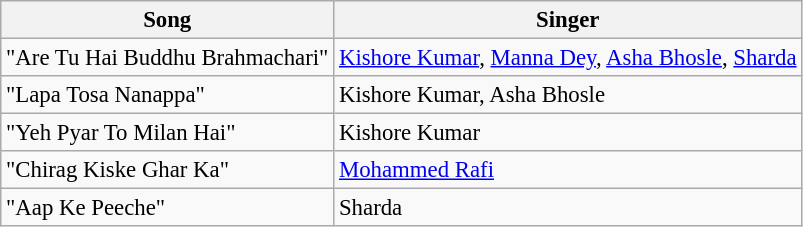<table class="wikitable" style="font-size:95%;">
<tr>
<th>Song</th>
<th>Singer</th>
</tr>
<tr>
<td>"Are Tu Hai Buddhu Brahmachari"</td>
<td><a href='#'>Kishore Kumar</a>, <a href='#'>Manna Dey</a>, <a href='#'>Asha Bhosle</a>, <a href='#'>Sharda</a></td>
</tr>
<tr>
<td>"Lapa Tosa Nanappa"</td>
<td>Kishore Kumar, Asha Bhosle</td>
</tr>
<tr>
<td>"Yeh Pyar To Milan Hai"</td>
<td>Kishore Kumar</td>
</tr>
<tr>
<td>"Chirag Kiske Ghar Ka"</td>
<td><a href='#'>Mohammed Rafi</a></td>
</tr>
<tr>
<td>"Aap Ke Peeche"</td>
<td>Sharda</td>
</tr>
</table>
